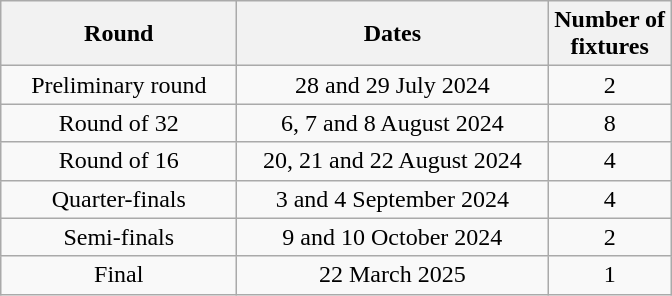<table class="wikitable plainrowheaders" style="text-align:center">
<tr>
<th scope="col" style="width:150px">Round</th>
<th scope="col" style="width:200px">Dates</th>
<th scope="col" style="width:75px">Number of fixtures</th>
</tr>
<tr>
<td>Preliminary round</td>
<td>28 and 29 July 2024</td>
<td>2</td>
</tr>
<tr>
<td>Round of 32</td>
<td>6, 7 and 8 August 2024</td>
<td>8</td>
</tr>
<tr>
<td>Round of 16</td>
<td>20, 21 and 22 August 2024</td>
<td>4</td>
</tr>
<tr>
<td>Quarter-finals</td>
<td>3 and 4 September 2024</td>
<td>4</td>
</tr>
<tr>
<td>Semi-finals</td>
<td>9 and 10 October 2024</td>
<td>2</td>
</tr>
<tr>
<td>Final</td>
<td>22 March 2025</td>
<td>1</td>
</tr>
</table>
